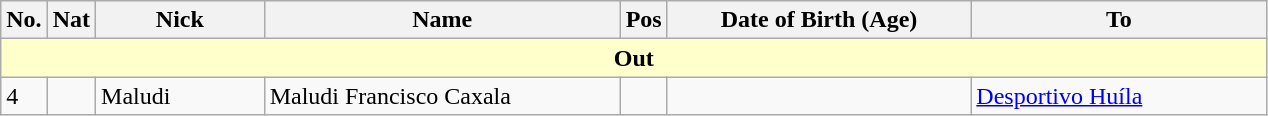<table class="wikitable ve-ce-branchNode ve-ce-tableNode">
<tr>
<th>No.</th>
<th>Nat</th>
<th width=105px>Nick</th>
<th width=230px>Name</th>
<th>Pos</th>
<th width=195px>Date of Birth (Age)</th>
<th width=190px>To</th>
</tr>
<tr bgcolor=#ffffcc>
<td align=center colspan=7><strong>Out</strong></td>
</tr>
<tr>
<td>4</td>
<td></td>
<td>Maludi</td>
<td>Maludi Francisco Caxala</td>
<td></td>
<td></td>
<td> <a href='#'>Desportivo Huíla</a></td>
</tr>
</table>
